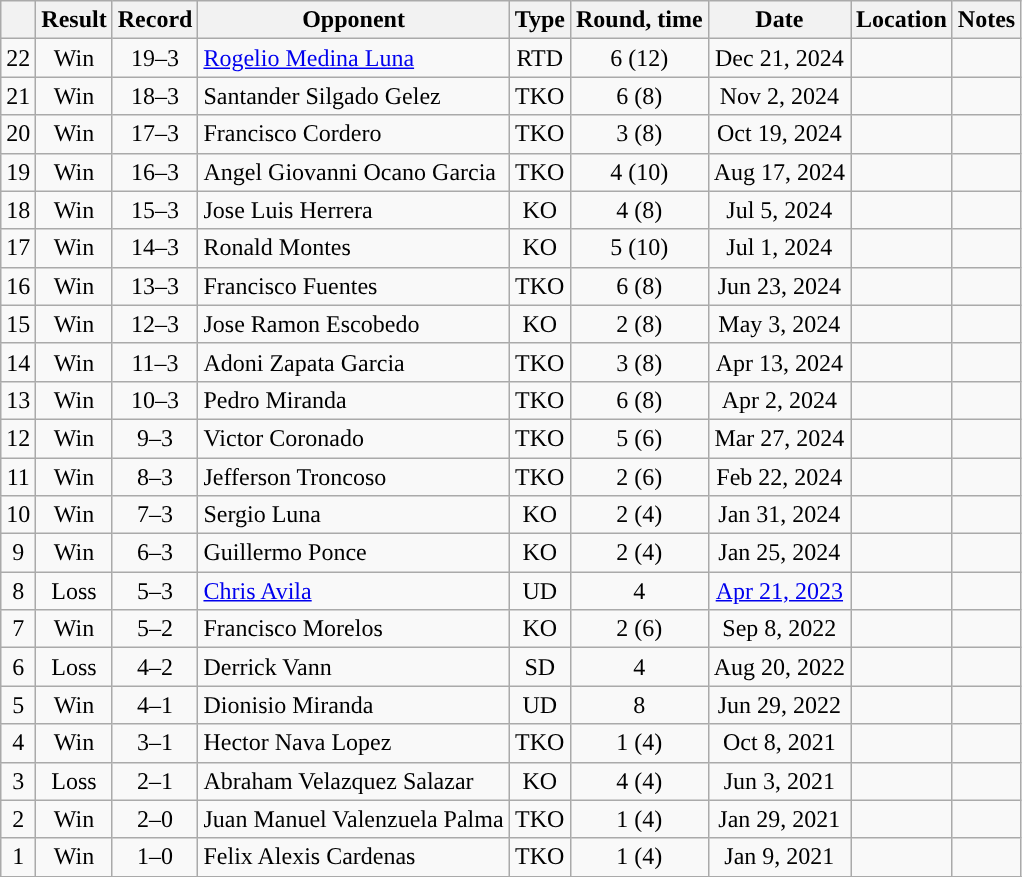<table class="wikitable" style="text-align:center">
<tr>
<th></th>
<th>Result</th>
<th>Record</th>
<th>Opponent</th>
<th>Type</th>
<th>Round, time</th>
<th>Date</th>
<th>Location</th>
<th>Notes</th>
</tr>
<tr>
<td>22</td>
<td>Win</td>
<td>19–3</td>
<td align=left><a href='#'>Rogelio Medina Luna</a></td>
<td>RTD</td>
<td>6 (12) </td>
<td>Dec 21, 2024</td>
<td align=left></td>
<td align=left></td>
</tr>
<tr align=center>
<td>21</td>
<td>Win</td>
<td>18–3</td>
<td align=left>Santander Silgado Gelez</td>
<td>TKO</td>
<td>6 (8)</td>
<td>Nov 2, 2024</td>
<td align=left></td>
<td align=left></td>
</tr>
<tr align=center>
<td>20</td>
<td>Win</td>
<td>17–3</td>
<td align=left>Francisco Cordero</td>
<td>TKO</td>
<td>3 (8) </td>
<td>Oct 19, 2024</td>
<td align=left></td>
<td align=left></td>
</tr>
<tr align=center>
<td>19</td>
<td>Win</td>
<td>16–3</td>
<td align=left>Angel Giovanni Ocano Garcia</td>
<td>TKO</td>
<td>4 (10) </td>
<td>Aug 17, 2024</td>
<td align=left></td>
<td align=left></td>
</tr>
<tr align=center>
<td>18</td>
<td>Win</td>
<td>15–3</td>
<td align=left>Jose Luis Herrera</td>
<td>KO</td>
<td>4 (8) </td>
<td>Jul 5, 2024</td>
<td align=left></td>
<td align=left></td>
</tr>
<tr align=center>
<td>17</td>
<td>Win</td>
<td>14–3</td>
<td align=left>Ronald Montes</td>
<td>KO</td>
<td>5 (10) </td>
<td>Jul 1, 2024</td>
<td align=left></td>
<td align=left></td>
</tr>
<tr align=center>
<td>16</td>
<td>Win</td>
<td>13–3</td>
<td align=left>Francisco Fuentes</td>
<td>TKO</td>
<td>6 (8) </td>
<td>Jun 23, 2024</td>
<td align=left></td>
<td align=left></td>
</tr>
<tr align=center>
<td>15</td>
<td>Win</td>
<td>12–3</td>
<td align=left>Jose Ramon Escobedo</td>
<td>KO</td>
<td>2 (8) </td>
<td>May 3, 2024</td>
<td align=left></td>
<td align=left></td>
</tr>
<tr align=center>
<td>14</td>
<td>Win</td>
<td>11–3</td>
<td align=left>Adoni Zapata Garcia</td>
<td>TKO</td>
<td>3 (8)</td>
<td>Apr 13, 2024</td>
<td align=left></td>
<td align=left></td>
</tr>
<tr align=center>
<td>13</td>
<td>Win</td>
<td>10–3</td>
<td align=left>Pedro Miranda</td>
<td>TKO</td>
<td>6 (8) </td>
<td>Apr 2, 2024</td>
<td align=left></td>
<td align=left></td>
</tr>
<tr align=center>
<td>12</td>
<td>Win</td>
<td>9–3</td>
<td align=left>Victor Coronado</td>
<td>TKO</td>
<td>5 (6) </td>
<td>Mar 27, 2024</td>
<td align=left></td>
<td align=left></td>
</tr>
<tr align=center>
<td>11</td>
<td>Win</td>
<td>8–3</td>
<td align=left>Jefferson Troncoso</td>
<td>TKO</td>
<td>2 (6) </td>
<td>Feb 22, 2024</td>
<td align=left></td>
<td align=left></td>
</tr>
<tr align=center>
<td>10</td>
<td>Win</td>
<td>7–3</td>
<td align=left>Sergio Luna</td>
<td>KO</td>
<td>2 (4) </td>
<td>Jan 31, 2024</td>
<td align=left></td>
<td align=left></td>
</tr>
<tr align=center>
<td>9</td>
<td>Win</td>
<td>6–3</td>
<td align=left>Guillermo Ponce</td>
<td>KO</td>
<td>2 (4) </td>
<td>Jan 25, 2024</td>
<td align=left></td>
<td align=left></td>
</tr>
<tr align=center>
<td>8</td>
<td>Loss</td>
<td>5–3</td>
<td align=left><a href='#'>Chris Avila</a></td>
<td>UD</td>
<td>4</td>
<td><a href='#'>Apr 21, 2023</a></td>
<td align=left></td>
<td align=left></td>
</tr>
<tr align=center>
<td>7</td>
<td>Win</td>
<td>5–2</td>
<td align=left>Francisco Morelos</td>
<td>KO</td>
<td>2 (6) </td>
<td>Sep 8, 2022</td>
<td align=left></td>
<td align=left></td>
</tr>
<tr align=center>
<td>6</td>
<td>Loss</td>
<td>4–2</td>
<td align=left>Derrick Vann</td>
<td>SD</td>
<td>4</td>
<td>Aug 20, 2022</td>
<td align=left></td>
<td align=left></td>
</tr>
<tr align=center>
<td>5</td>
<td>Win</td>
<td>4–1</td>
<td align=left>Dionisio Miranda</td>
<td>UD</td>
<td>8</td>
<td>Jun 29, 2022</td>
<td align=left></td>
<td align=left></td>
</tr>
<tr align=center>
<td>4</td>
<td>Win</td>
<td>3–1</td>
<td align=left>Hector Nava Lopez</td>
<td>TKO</td>
<td>1 (4) </td>
<td>Oct 8, 2021</td>
<td align=left></td>
<td align=left></td>
</tr>
<tr>
<td>3</td>
<td>Loss</td>
<td>2–1</td>
<td align=left>Abraham Velazquez Salazar</td>
<td>KO</td>
<td>4 (4) </td>
<td>Jun 3, 2021</td>
<td align=left></td>
<td></td>
</tr>
<tr>
<td>2</td>
<td>Win</td>
<td>2–0</td>
<td align=left>Juan Manuel Valenzuela Palma</td>
<td>TKO</td>
<td>1 (4) </td>
<td>Jan 29, 2021</td>
<td align=left></td>
<td></td>
</tr>
<tr>
<td>1</td>
<td>Win</td>
<td>1–0</td>
<td align=left>Felix Alexis Cardenas</td>
<td>TKO</td>
<td>1 (4) </td>
<td>Jan 9, 2021</td>
<td align=left></td>
<td></td>
</tr>
<tr>
</tr>
</table>
